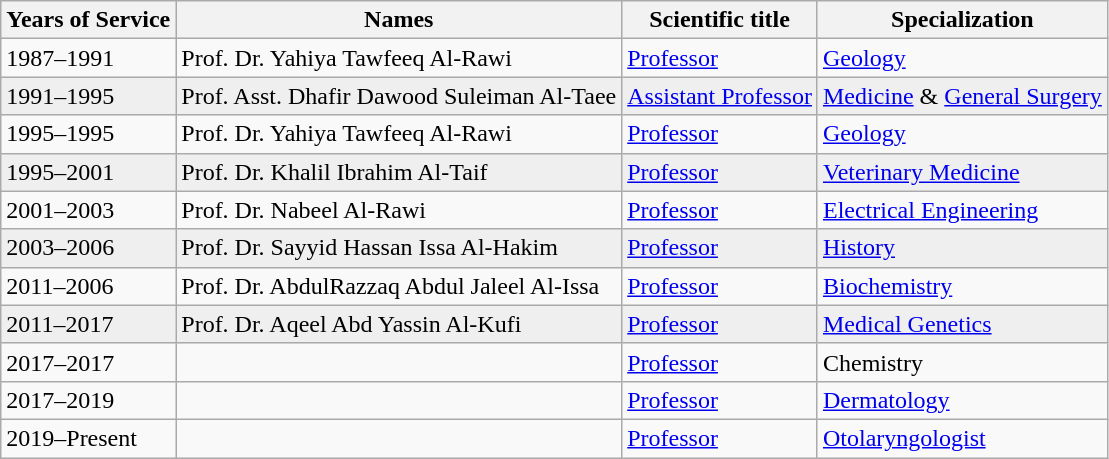<table class="wikitable" border="1">
<tr>
<th>Years of Service</th>
<th>Names</th>
<th>Scientific title</th>
<th>Specialization</th>
</tr>
<tr>
<td>1987–1991</td>
<td>Prof. Dr. Yahiya Tawfeeq Al-Rawi</td>
<td><a href='#'>Professor</a></td>
<td><a href='#'>Geology</a></td>
</tr>
<tr bgcolor="#EFEFEF">
<td>1991–1995</td>
<td>Prof. Asst. Dhafir Dawood Suleiman Al-Taee</td>
<td><a href='#'>Assistant Professor</a></td>
<td><a href='#'>Medicine</a> & <a href='#'>General Surgery</a></td>
</tr>
<tr>
<td>1995–1995</td>
<td>Prof. Dr. Yahiya Tawfeeq Al-Rawi</td>
<td><a href='#'>Professor</a></td>
<td><a href='#'>Geology</a></td>
</tr>
<tr bgcolor="#EFEFEF">
<td>1995–2001</td>
<td>Prof. Dr. Khalil Ibrahim Al-Taif</td>
<td><a href='#'>Professor</a></td>
<td><a href='#'>Veterinary Medicine</a></td>
</tr>
<tr>
<td>2001–2003</td>
<td>Prof. Dr. Nabeel Al-Rawi</td>
<td><a href='#'>Professor</a></td>
<td><a href='#'>Electrical Engineering</a></td>
</tr>
<tr bgcolor="#EFEFEF">
<td>2003–2006</td>
<td>Prof. Dr. Sayyid Hassan Issa Al-Hakim</td>
<td><a href='#'>Professor</a></td>
<td><a href='#'>History</a></td>
</tr>
<tr>
<td>2011–2006</td>
<td>Prof. Dr. AbdulRazzaq Abdul Jaleel Al-Issa</td>
<td><a href='#'>Professor</a></td>
<td><a href='#'>Biochemistry</a></td>
</tr>
<tr bgcolor="#EFEFEF">
<td>2011–2017</td>
<td>Prof. Dr. Aqeel Abd Yassin Al-Kufi</td>
<td><a href='#'>Professor</a></td>
<td><a href='#'>Medical Genetics</a></td>
</tr>
<tr>
<td>2017–2017</td>
<td></td>
<td><a href='#'>Professor</a></td>
<td>Chemistry</td>
</tr>
<tr>
<td>2017–2019</td>
<td></td>
<td><a href='#'>Professor</a></td>
<td><a href='#'>Dermatology</a></td>
</tr>
<tr>
<td>2019–Present</td>
<td></td>
<td><a href='#'>Professor</a></td>
<td><a href='#'>Otolaryngologist</a></td>
</tr>
</table>
